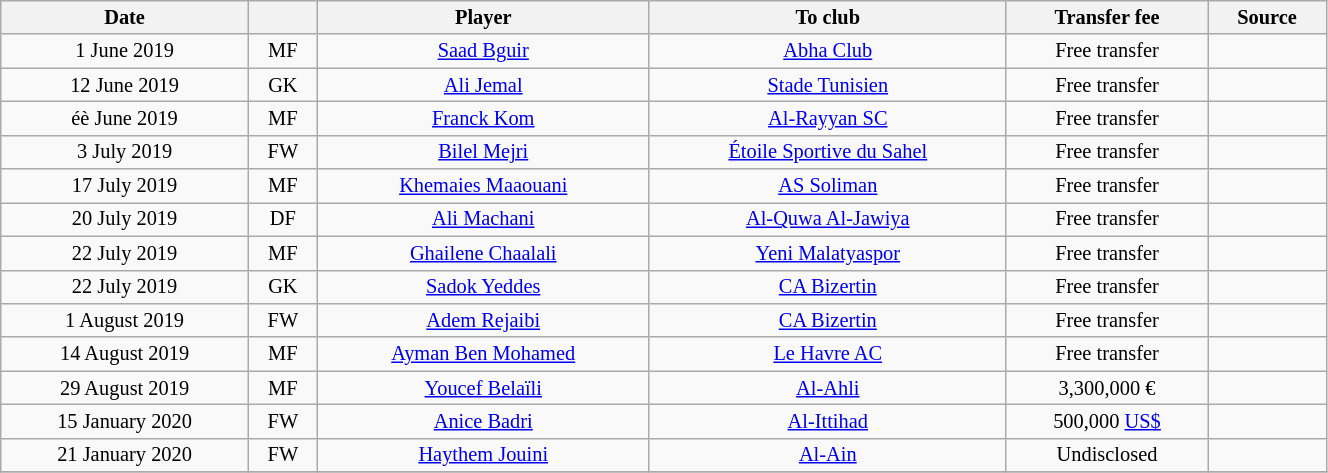<table class="wikitable sortable" style="width:70%; text-align:center; font-size:85%; text-align:centre;">
<tr>
<th>Date</th>
<th></th>
<th>Player</th>
<th>To club</th>
<th>Transfer fee</th>
<th>Source</th>
</tr>
<tr>
<td>1 June 2019</td>
<td>MF</td>
<td> <a href='#'>Saad Bguir</a></td>
<td> <a href='#'>Abha Club</a></td>
<td>Free transfer</td>
<td></td>
</tr>
<tr>
<td>12 June 2019</td>
<td>GK</td>
<td> <a href='#'>Ali Jemal</a></td>
<td><a href='#'>Stade Tunisien</a></td>
<td>Free transfer</td>
<td></td>
</tr>
<tr>
<td>éè June 2019</td>
<td>MF</td>
<td> <a href='#'>Franck Kom</a></td>
<td> <a href='#'>Al-Rayyan SC</a></td>
<td>Free transfer</td>
<td></td>
</tr>
<tr>
<td>3 July 2019</td>
<td>FW</td>
<td> <a href='#'>Bilel Mejri</a></td>
<td><a href='#'>Étoile Sportive du Sahel</a></td>
<td>Free transfer</td>
<td></td>
</tr>
<tr>
<td>17 July 2019</td>
<td>MF</td>
<td> <a href='#'>Khemaies Maaouani</a></td>
<td><a href='#'>AS Soliman</a></td>
<td>Free transfer</td>
<td></td>
</tr>
<tr>
<td>20 July 2019</td>
<td>DF</td>
<td> <a href='#'>Ali Machani</a></td>
<td> <a href='#'>Al-Quwa Al-Jawiya</a></td>
<td>Free transfer</td>
<td></td>
</tr>
<tr>
<td>22 July 2019</td>
<td>MF</td>
<td> <a href='#'>Ghailene Chaalali</a></td>
<td> <a href='#'>Yeni Malatyaspor</a></td>
<td>Free transfer</td>
<td></td>
</tr>
<tr>
<td>22 July 2019</td>
<td>GK</td>
<td> <a href='#'>Sadok Yeddes</a></td>
<td><a href='#'>CA Bizertin</a></td>
<td>Free transfer</td>
<td></td>
</tr>
<tr>
<td>1 August 2019</td>
<td>FW</td>
<td> <a href='#'>Adem Rejaibi</a></td>
<td><a href='#'>CA Bizertin</a></td>
<td>Free transfer</td>
<td></td>
</tr>
<tr>
<td>14 August 2019</td>
<td>MF</td>
<td> <a href='#'>Ayman Ben Mohamed</a></td>
<td> <a href='#'>Le Havre AC</a></td>
<td>Free transfer</td>
<td></td>
</tr>
<tr>
<td>29 August 2019</td>
<td>MF</td>
<td> <a href='#'>Youcef Belaïli</a></td>
<td> <a href='#'>Al-Ahli</a></td>
<td>3,300,000 €</td>
<td></td>
</tr>
<tr>
<td>15 January 2020</td>
<td>FW</td>
<td> <a href='#'>Anice Badri</a></td>
<td> <a href='#'>Al-Ittihad</a></td>
<td>500,000 <a href='#'>US$</a></td>
<td></td>
</tr>
<tr>
<td>21 January 2020</td>
<td>FW</td>
<td> <a href='#'>Haythem Jouini</a></td>
<td> <a href='#'>Al-Ain</a></td>
<td>Undisclosed</td>
<td></td>
</tr>
<tr>
</tr>
</table>
